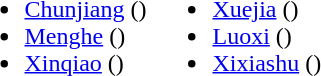<table>
<tr>
<td valign="top"><br><ul><li><a href='#'>Chunjiang</a> ()</li><li><a href='#'>Menghe</a> ()</li><li><a href='#'>Xinqiao</a> ()</li></ul></td>
<td valign="top"><br><ul><li><a href='#'>Xuejia</a> ()</li><li><a href='#'>Luoxi</a> ()</li><li><a href='#'>Xixiashu</a> ()</li></ul></td>
</tr>
</table>
